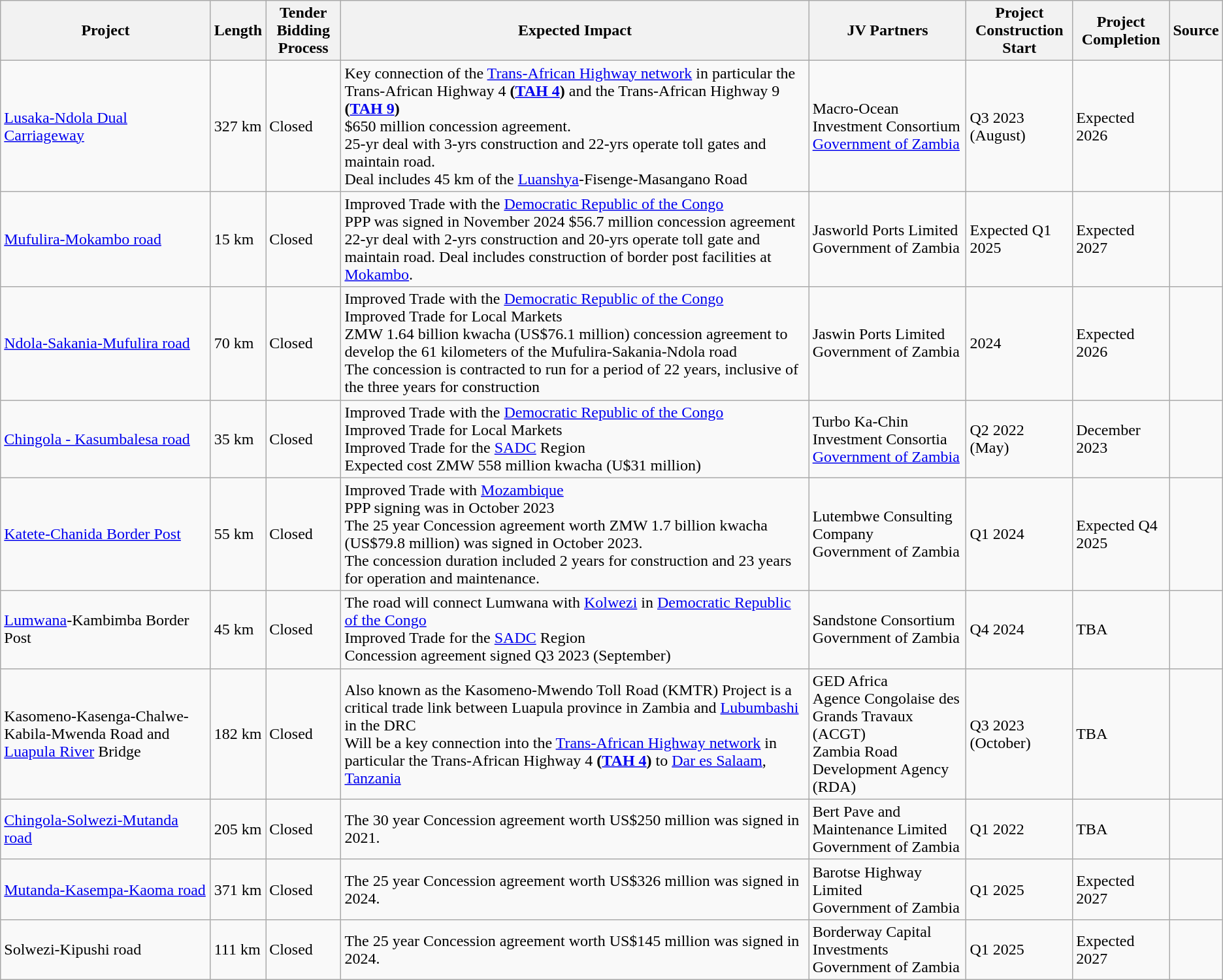<table class="wikitable">
<tr>
<th>Project</th>
<th>Length</th>
<th>Tender Bidding<br>Process</th>
<th>Expected Impact</th>
<th>JV Partners</th>
<th>Project<br>Construction
Start</th>
<th>Project<br>Completion</th>
<th>Source</th>
</tr>
<tr>
<td><a href='#'>Lusaka-Ndola Dual Carriageway</a></td>
<td>327 km</td>
<td>Closed</td>
<td>Key connection of the <a href='#'>Trans-African Highway network</a> in particular the Trans-African Highway 4 <strong>(<a href='#'>TAH 4</a>)</strong> and the Trans-African Highway 9 <strong>(<a href='#'>TAH 9</a>)</strong><br>$650 million concession agreement.<br>25-yr deal with 3-yrs construction and 22-yrs operate toll gates and maintain road.<br>Deal includes 45 km of the <a href='#'>Luanshya</a>-Fisenge-Masangano Road</td>
<td>Macro-Ocean Investment Consortium<br><a href='#'>Government of Zambia</a></td>
<td>Q3 2023<br>(August)</td>
<td>Expected 2026</td>
<td></td>
</tr>
<tr>
<td><a href='#'>Mufulira-Mokambo road</a></td>
<td>15 km</td>
<td>Closed</td>
<td>Improved Trade with the <a href='#'>Democratic Republic of the Congo</a><br>PPP was signed in November 2024
$56.7 million concession agreement
22-yr deal with 2-yrs construction and 20-yrs operate toll gate and maintain road.
Deal includes construction of border post facilities at <a href='#'>Mokambo</a>.</td>
<td>Jasworld Ports Limited<br>Government of Zambia</td>
<td>Expected Q1 2025</td>
<td>Expected 2027</td>
<td></td>
</tr>
<tr>
<td><a href='#'>Ndola-Sakania-Mufulira road</a></td>
<td>70 km</td>
<td>Closed</td>
<td>Improved Trade with the <a href='#'>Democratic Republic of the Congo</a><br>Improved Trade for Local Markets<br>ZMW 1.64 billion kwacha (US$76.1 million) concession agreement to develop the 61 kilometers of the Mufulira-Sakania-Ndola road<br>The concession is contracted to run for a period of 22 years, inclusive of the three years for construction</td>
<td>Jaswin Ports Limited<br>Government of Zambia</td>
<td>2024</td>
<td>Expected 2026</td>
<td></td>
</tr>
<tr>
<td><a href='#'>Chingola - Kasumbalesa road</a></td>
<td>35 km</td>
<td>Closed</td>
<td>Improved Trade with the <a href='#'>Democratic Republic of the Congo</a><br>Improved Trade for Local Markets<br>Improved Trade for the <a href='#'>SADC</a> Region<br>Expected cost ZMW 558 million kwacha (U$31 million)</td>
<td>Turbo Ka-Chin Investment Consortia<br><a href='#'>Government of Zambia</a></td>
<td>Q2 2022<br>(May)</td>
<td>December 2023</td>
<td></td>
</tr>
<tr>
<td><a href='#'>Katete-Chanida Border Post</a></td>
<td>55 km</td>
<td>Closed</td>
<td>Improved Trade with <a href='#'>Mozambique</a><br>PPP signing was in October 2023<br>The 25 year Concession agreement worth ZMW 1.7 billion kwacha (US$79.8 million) was signed in October 2023.<br>The concession duration included 2 years for construction and 23 years for operation and maintenance.</td>
<td>Lutembwe Consulting Company<br>Government of Zambia</td>
<td>Q1 2024</td>
<td>Expected Q4 2025</td>
<td></td>
</tr>
<tr>
<td><a href='#'>Lumwana</a>-Kambimba Border Post</td>
<td>45 km</td>
<td>Closed</td>
<td>The road will connect Lumwana with <a href='#'>Kolwezi</a> in <a href='#'>Democratic Republic of the Congo</a><br>Improved Trade for the <a href='#'>SADC</a> Region<br>Concession agreement signed Q3 2023 (September)</td>
<td>Sandstone Consortium<br>Government of Zambia</td>
<td>Q4 2024</td>
<td>TBA</td>
<td></td>
</tr>
<tr>
<td>Kasomeno-Kasenga-Chalwe-Kabila-Mwenda Road and <a href='#'>Luapula River</a> Bridge</td>
<td>182 km</td>
<td>Closed</td>
<td>Also known as the Kasomeno-Mwendo Toll Road (KMTR) Project is a critical trade link between Luapula province in Zambia and <a href='#'>Lubumbashi</a> in the DRC<br>Will be a  key connection into the <a href='#'>Trans-African Highway network</a> in particular the Trans-African Highway 4 <strong>(<a href='#'>TAH 4</a>)</strong> to <a href='#'>Dar es Salaam</a>, <a href='#'>Tanzania</a></td>
<td>GED Africa<br>Agence Congolaise des Grands Travaux (ACGT)<br>Zambia Road Development Agency (RDA)</td>
<td>Q3 2023 (October)</td>
<td>TBA</td>
<td></td>
</tr>
<tr>
<td><a href='#'>Chingola-Solwezi-Mutanda road</a></td>
<td>205 km</td>
<td>Closed</td>
<td>The 30 year Concession agreement worth US$250 million was signed in 2021.</td>
<td>Bert Pave and Maintenance Limited<br>Government of Zambia</td>
<td>Q1 2022</td>
<td>TBA</td>
<td></td>
</tr>
<tr>
<td><a href='#'>Mutanda-Kasempa-Kaoma road</a></td>
<td>371 km</td>
<td>Closed</td>
<td>The 25 year Concession agreement worth US$326 million was signed in 2024.</td>
<td>Barotse Highway Limited<br>Government of Zambia</td>
<td>Q1 2025</td>
<td>Expected 2027</td>
<td></td>
</tr>
<tr>
<td>Solwezi-Kipushi road</td>
<td>111 km</td>
<td>Closed</td>
<td>The 25 year Concession agreement worth US$145 million was signed in 2024.</td>
<td>Borderway Capital Investments<br>Government of Zambia</td>
<td>Q1 2025</td>
<td>Expected 2027</td>
<td></td>
</tr>
</table>
